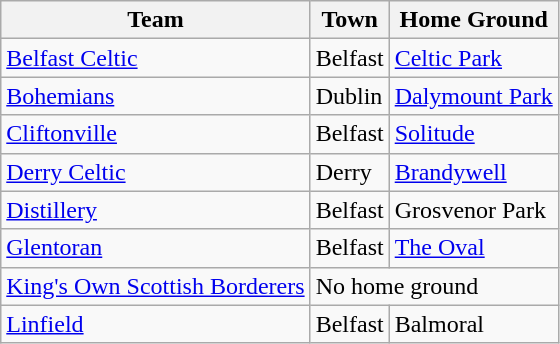<table class="wikitable sortable">
<tr>
<th>Team</th>
<th>Town</th>
<th>Home Ground</th>
</tr>
<tr>
<td><a href='#'>Belfast Celtic</a></td>
<td>Belfast</td>
<td><a href='#'>Celtic Park</a></td>
</tr>
<tr>
<td><a href='#'>Bohemians</a></td>
<td>Dublin</td>
<td><a href='#'>Dalymount Park</a></td>
</tr>
<tr>
<td><a href='#'>Cliftonville</a></td>
<td>Belfast</td>
<td><a href='#'>Solitude</a></td>
</tr>
<tr>
<td><a href='#'>Derry Celtic</a></td>
<td>Derry</td>
<td><a href='#'>Brandywell</a></td>
</tr>
<tr>
<td><a href='#'>Distillery</a></td>
<td>Belfast</td>
<td>Grosvenor Park</td>
</tr>
<tr>
<td><a href='#'>Glentoran</a></td>
<td>Belfast</td>
<td><a href='#'>The Oval</a></td>
</tr>
<tr>
<td><a href='#'>King's Own Scottish Borderers</a></td>
<td colspan=2>No home ground</td>
</tr>
<tr>
<td><a href='#'>Linfield</a></td>
<td>Belfast</td>
<td>Balmoral</td>
</tr>
</table>
